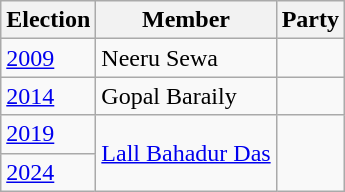<table class="wikitable sortable">
<tr>
<th>Election</th>
<th>Member</th>
<th colspan=2>Party</th>
</tr>
<tr>
<td><a href='#'>2009</a></td>
<td>Neeru Sewa</td>
<td></td>
</tr>
<tr>
<td><a href='#'>2014</a></td>
<td>Gopal Baraily</td>
<td></td>
</tr>
<tr>
<td><a href='#'>2019</a></td>
<td rowspan=2><a href='#'>Lall Bahadur Das</a></td>
</tr>
<tr>
<td><a href='#'>2024</a></td>
</tr>
</table>
